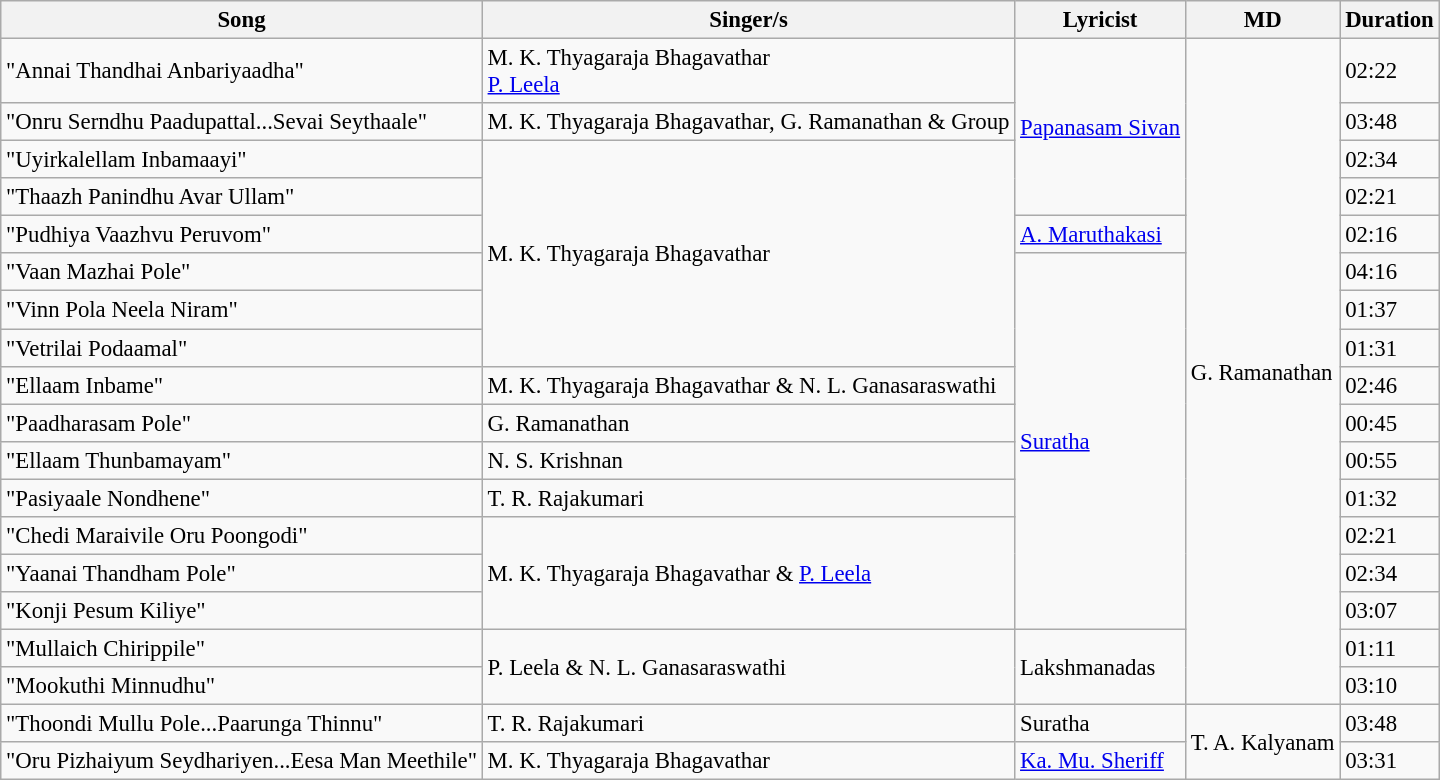<table class="wikitable" style="font-size:95%;">
<tr>
<th>Song</th>
<th>Singer/s</th>
<th>Lyricist</th>
<th>MD</th>
<th>Duration</th>
</tr>
<tr>
<td>"Annai Thandhai Anbariyaadha"</td>
<td>M. K. Thyagaraja Bhagavathar<br><a href='#'>P. Leela</a></td>
<td rowspan=4><a href='#'>Papanasam Sivan</a></td>
<td rowspan="17">G. Ramanathan</td>
<td>02:22</td>
</tr>
<tr>
<td>"Onru Serndhu Paadupattal...Sevai Seythaale"</td>
<td>M. K. Thyagaraja Bhagavathar, G. Ramanathan & Group</td>
<td>03:48</td>
</tr>
<tr>
<td>"Uyirkalellam Inbamaayi"</td>
<td rowspan=6>M. K. Thyagaraja Bhagavathar</td>
<td>02:34</td>
</tr>
<tr>
<td>"Thaazh Panindhu Avar Ullam"</td>
<td>02:21</td>
</tr>
<tr>
<td>"Pudhiya Vaazhvu Peruvom"</td>
<td><a href='#'>A. Maruthakasi</a></td>
<td>02:16</td>
</tr>
<tr>
<td>"Vaan Mazhai Pole"</td>
<td rowspan=10><a href='#'>Suratha</a></td>
<td>04:16</td>
</tr>
<tr>
<td>"Vinn Pola Neela Niram"</td>
<td>01:37</td>
</tr>
<tr>
<td>"Vetrilai Podaamal"</td>
<td>01:31</td>
</tr>
<tr>
<td>"Ellaam Inbame"</td>
<td>M. K. Thyagaraja Bhagavathar & N. L. Ganasaraswathi</td>
<td>02:46</td>
</tr>
<tr>
<td>"Paadharasam Pole"</td>
<td>G. Ramanathan</td>
<td>00:45</td>
</tr>
<tr>
<td>"Ellaam Thunbamayam"</td>
<td>N. S. Krishnan</td>
<td>00:55</td>
</tr>
<tr>
<td>"Pasiyaale Nondhene"</td>
<td>T. R. Rajakumari</td>
<td>01:32</td>
</tr>
<tr>
<td>"Chedi Maraivile Oru Poongodi"</td>
<td rowspan=3>M. K. Thyagaraja Bhagavathar & <a href='#'>P. Leela</a></td>
<td>02:21</td>
</tr>
<tr>
<td>"Yaanai Thandham Pole"</td>
<td>02:34</td>
</tr>
<tr>
<td>"Konji Pesum Kiliye"</td>
<td>03:07</td>
</tr>
<tr>
<td>"Mullaich Chirippile"</td>
<td rowspan=2>P. Leela & N. L. Ganasaraswathi</td>
<td rowspan=2>Lakshmanadas</td>
<td>01:11</td>
</tr>
<tr>
<td>"Mookuthi Minnudhu"</td>
<td>03:10</td>
</tr>
<tr>
<td>"Thoondi Mullu Pole...Paarunga Thinnu"</td>
<td>T. R. Rajakumari</td>
<td>Suratha</td>
<td rowspan=2>T. A. Kalyanam</td>
<td>03:48</td>
</tr>
<tr>
<td>"Oru Pizhaiyum Seydhariyen...Eesa Man Meethile"</td>
<td>M. K. Thyagaraja Bhagavathar</td>
<td><a href='#'>Ka. Mu. Sheriff</a></td>
<td>03:31</td>
</tr>
</table>
